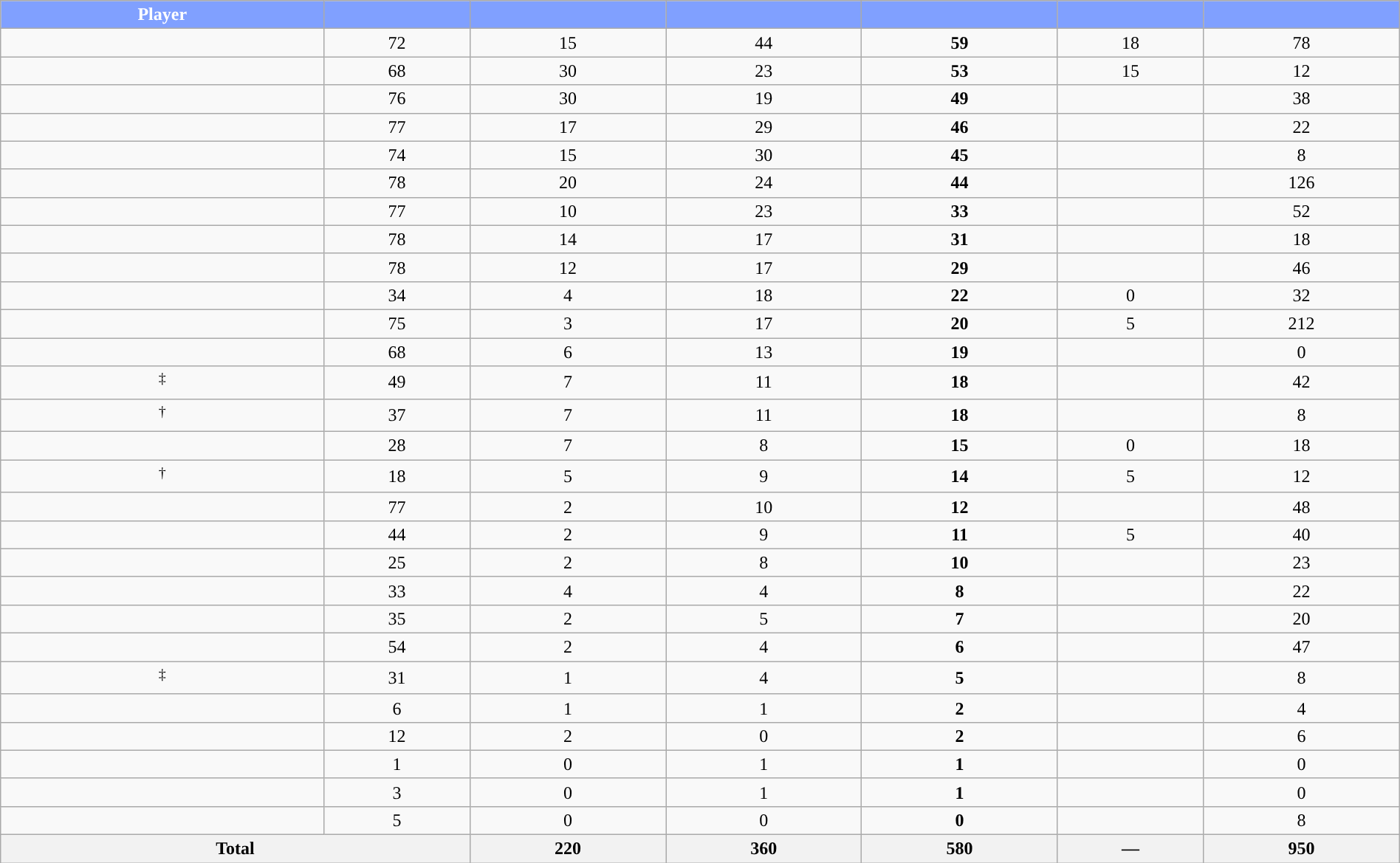<table class="wikitable sortable" style="width:100%; text-align:center;">
<tr align=center>
<th style="color:white; background:#80A0FF; ">Player</th>
<th style="color:white; background:#80A0FF; "></th>
<th style="color:white; background:#80A0FF; "></th>
<th style="color:white; background:#80A0FF; "></th>
<th style="color:white; background:#80A0FF; "></th>
<th style="color:white; background:#80A0FF; "></th>
<th style="color:white; background:#80A0FF; "></th>
</tr>
<tr>
<td></td>
<td>72</td>
<td>15</td>
<td>44</td>
<td><strong>59</strong></td>
<td>18</td>
<td>78</td>
</tr>
<tr>
<td></td>
<td>68</td>
<td>30</td>
<td>23</td>
<td><strong>53</strong></td>
<td>15</td>
<td>12</td>
</tr>
<tr>
<td></td>
<td>76</td>
<td>30</td>
<td>19</td>
<td><strong>49</strong></td>
<td></td>
<td>38</td>
</tr>
<tr>
<td></td>
<td>77</td>
<td>17</td>
<td>29</td>
<td><strong>46</strong></td>
<td></td>
<td>22</td>
</tr>
<tr>
<td></td>
<td>74</td>
<td>15</td>
<td>30</td>
<td><strong>45</strong></td>
<td></td>
<td>8</td>
</tr>
<tr>
<td></td>
<td>78</td>
<td>20</td>
<td>24</td>
<td><strong>44</strong></td>
<td></td>
<td>126</td>
</tr>
<tr>
<td></td>
<td>77</td>
<td>10</td>
<td>23</td>
<td><strong>33</strong></td>
<td></td>
<td>52</td>
</tr>
<tr>
<td></td>
<td>78</td>
<td>14</td>
<td>17</td>
<td><strong>31</strong></td>
<td></td>
<td>18</td>
</tr>
<tr>
<td></td>
<td>78</td>
<td>12</td>
<td>17</td>
<td><strong>29</strong></td>
<td></td>
<td>46</td>
</tr>
<tr>
<td></td>
<td>34</td>
<td>4</td>
<td>18</td>
<td><strong>22</strong></td>
<td>0</td>
<td>32</td>
</tr>
<tr>
<td></td>
<td>75</td>
<td>3</td>
<td>17</td>
<td><strong>20</strong></td>
<td>5</td>
<td>212</td>
</tr>
<tr>
<td></td>
<td>68</td>
<td>6</td>
<td>13</td>
<td><strong>19</strong></td>
<td></td>
<td>0</td>
</tr>
<tr>
<td><sup>‡</sup></td>
<td>49</td>
<td>7</td>
<td>11</td>
<td><strong>18</strong></td>
<td></td>
<td>42</td>
</tr>
<tr>
<td><sup>†</sup></td>
<td>37</td>
<td>7</td>
<td>11</td>
<td><strong>18</strong></td>
<td></td>
<td>8</td>
</tr>
<tr>
<td></td>
<td>28</td>
<td>7</td>
<td>8</td>
<td><strong>15</strong></td>
<td>0</td>
<td>18</td>
</tr>
<tr>
<td><sup>†</sup></td>
<td>18</td>
<td>5</td>
<td>9</td>
<td><strong>14</strong></td>
<td>5</td>
<td>12</td>
</tr>
<tr>
<td></td>
<td>77</td>
<td>2</td>
<td>10</td>
<td><strong>12</strong></td>
<td></td>
<td>48</td>
</tr>
<tr>
<td></td>
<td>44</td>
<td>2</td>
<td>9</td>
<td><strong>11</strong></td>
<td>5</td>
<td>40</td>
</tr>
<tr>
<td></td>
<td>25</td>
<td>2</td>
<td>8</td>
<td><strong>10</strong></td>
<td></td>
<td>23</td>
</tr>
<tr>
<td></td>
<td>33</td>
<td>4</td>
<td>4</td>
<td><strong>8</strong></td>
<td></td>
<td>22</td>
</tr>
<tr>
<td></td>
<td>35</td>
<td>2</td>
<td>5</td>
<td><strong>7</strong></td>
<td></td>
<td>20</td>
</tr>
<tr>
<td></td>
<td>54</td>
<td>2</td>
<td>4</td>
<td><strong>6</strong></td>
<td></td>
<td>47</td>
</tr>
<tr>
<td><sup>‡</sup></td>
<td>31</td>
<td>1</td>
<td>4</td>
<td><strong>5</strong></td>
<td></td>
<td>8</td>
</tr>
<tr>
<td></td>
<td>6</td>
<td>1</td>
<td>1</td>
<td><strong>2</strong></td>
<td></td>
<td>4</td>
</tr>
<tr>
<td></td>
<td>12</td>
<td>2</td>
<td>0</td>
<td><strong>2</strong></td>
<td></td>
<td>6</td>
</tr>
<tr>
<td></td>
<td>1</td>
<td>0</td>
<td>1</td>
<td><strong>1</strong></td>
<td></td>
<td>0</td>
</tr>
<tr>
<td></td>
<td>3</td>
<td>0</td>
<td>1</td>
<td><strong>1</strong></td>
<td></td>
<td>0</td>
</tr>
<tr>
<td></td>
<td>5</td>
<td>0</td>
<td>0</td>
<td><strong>0</strong></td>
<td></td>
<td>8</td>
</tr>
<tr class="sortbottom">
<th colspan=2>Total</th>
<th>220</th>
<th>360</th>
<th>580</th>
<th>—</th>
<th>950</th>
</tr>
</table>
